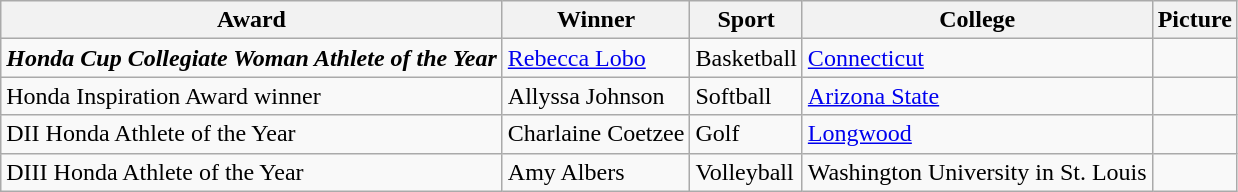<table class="wikitable">
<tr>
<th>Award</th>
<th>Winner</th>
<th>Sport</th>
<th>College</th>
<th>Picture</th>
</tr>
<tr>
<td><strong><em>Honda Cup<strong> Collegiate Woman Athlete of the Year<em></td>
<td><a href='#'>Rebecca Lobo</a></td>
<td>Basketball</td>
<td><a href='#'>Connecticut</a></td>
<td></td>
</tr>
<tr>
<td></em>Honda Inspiration Award winner<em></td>
<td>Allyssa Johnson</td>
<td>Softball</td>
<td><a href='#'>Arizona State</a></td>
<td></td>
</tr>
<tr>
<td></em>DII Honda Athlete of the Year<em></td>
<td>Charlaine Coetzee</td>
<td>Golf</td>
<td><a href='#'>Longwood</a></td>
<td></td>
</tr>
<tr>
<td></em>DIII Honda Athlete of the Year<em></td>
<td>Amy Albers</td>
<td>Volleyball</td>
<td>Washington University in St. Louis</td>
<td></td>
</tr>
</table>
